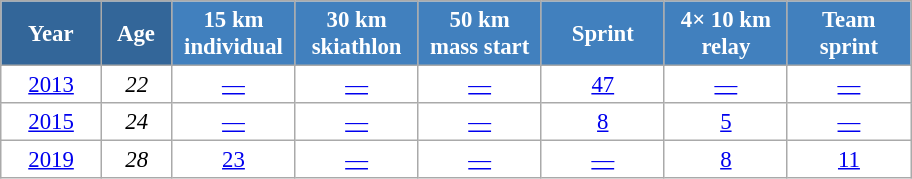<table class="wikitable" style="font-size:95%; text-align:center; border:grey solid 1px; border-collapse:collapse; background:#ffffff;">
<tr>
<th style="background-color:#369; color:white; width:60px;"> Year </th>
<th style="background-color:#369; color:white; width:40px;"> Age </th>
<th style="background-color:#4180be; color:white; width:75px;"> 15 km <br> individual </th>
<th style="background-color:#4180be; color:white; width:75px;"> 30 km <br> skiathlon </th>
<th style="background-color:#4180be; color:white; width:75px;"> 50 km <br> mass start </th>
<th style="background-color:#4180be; color:white; width:75px;"> Sprint </th>
<th style="background-color:#4180be; color:white; width:75px;"> 4× 10 km <br> relay </th>
<th style="background-color:#4180be; color:white; width:75px;"> Team <br> sprint </th>
</tr>
<tr>
<td><a href='#'>2013</a></td>
<td><em>22</em></td>
<td><a href='#'>—</a></td>
<td><a href='#'>—</a></td>
<td><a href='#'>—</a></td>
<td><a href='#'>47</a></td>
<td><a href='#'>—</a></td>
<td><a href='#'>—</a></td>
</tr>
<tr>
<td><a href='#'>2015</a></td>
<td><em>24</em></td>
<td><a href='#'>—</a></td>
<td><a href='#'>—</a></td>
<td><a href='#'>—</a></td>
<td><a href='#'>8</a></td>
<td><a href='#'>5</a></td>
<td><a href='#'>—</a></td>
</tr>
<tr>
<td><a href='#'>2019</a></td>
<td><em>28</em></td>
<td><a href='#'>23</a></td>
<td><a href='#'>—</a></td>
<td><a href='#'>—</a></td>
<td><a href='#'>—</a></td>
<td><a href='#'>8</a></td>
<td><a href='#'>11</a></td>
</tr>
</table>
